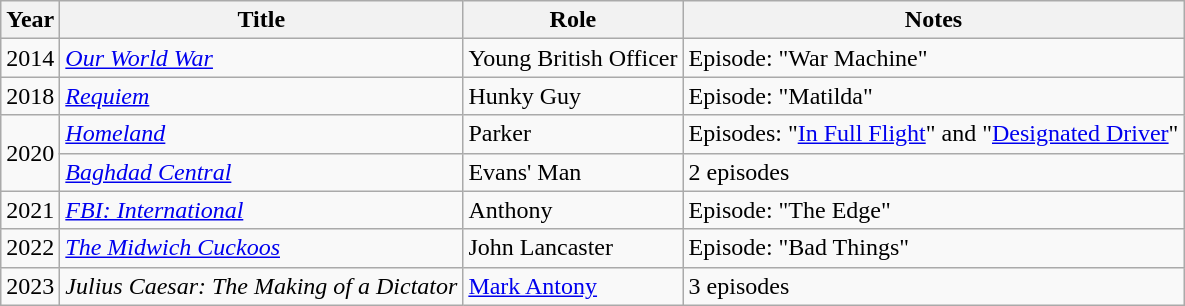<table class="wikitable">
<tr>
<th>Year</th>
<th>Title</th>
<th>Role</th>
<th>Notes</th>
</tr>
<tr>
<td>2014</td>
<td><em><a href='#'>Our World War</a></em></td>
<td>Young British Officer</td>
<td>Episode: "War Machine"</td>
</tr>
<tr>
<td>2018</td>
<td><em><a href='#'>Requiem</a></em></td>
<td>Hunky Guy</td>
<td>Episode: "Matilda"</td>
</tr>
<tr>
<td rowspan="2">2020</td>
<td><em><a href='#'>Homeland</a></em></td>
<td>Parker</td>
<td>Episodes: "<a href='#'>In Full Flight</a>" and "<a href='#'>Designated Driver</a>"</td>
</tr>
<tr>
<td><em><a href='#'>Baghdad Central</a></em></td>
<td>Evans' Man</td>
<td>2 episodes</td>
</tr>
<tr>
<td>2021</td>
<td><em><a href='#'>FBI: International</a></em></td>
<td>Anthony</td>
<td>Episode: "The Edge"</td>
</tr>
<tr>
<td>2022</td>
<td><em><a href='#'>The Midwich Cuckoos</a></em></td>
<td>John Lancaster</td>
<td>Episode: "Bad Things"</td>
</tr>
<tr>
<td>2023</td>
<td><em>Julius Caesar: The Making of a Dictator</em></td>
<td><a href='#'>Mark Antony</a></td>
<td>3 episodes</td>
</tr>
</table>
